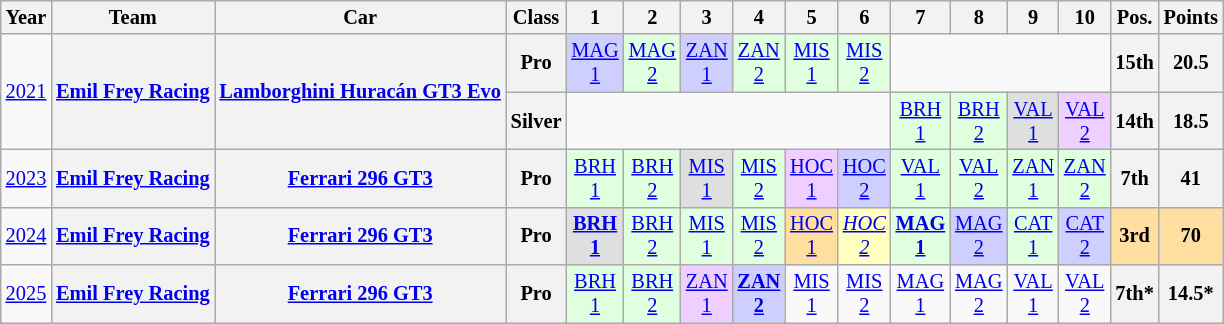<table class="wikitable" border="1" style="text-align:center; font-size:85%;">
<tr>
<th>Year</th>
<th>Team</th>
<th>Car</th>
<th>Class</th>
<th>1</th>
<th>2</th>
<th>3</th>
<th>4</th>
<th>5</th>
<th>6</th>
<th>7</th>
<th>8</th>
<th>9</th>
<th>10</th>
<th>Pos.</th>
<th>Points</th>
</tr>
<tr>
<td rowspan=2><a href='#'>2021</a></td>
<th rowspan=2 nowrap><a href='#'>Emil Frey Racing</a></th>
<th rowspan=2 nowrap><a href='#'>Lamborghini Huracán GT3 Evo</a></th>
<th>Pro</th>
<td style="background:#CFCFFF;"><a href='#'>MAG<br>1</a><br></td>
<td style="background:#DFFFDF;"><a href='#'>MAG<br>2</a><br></td>
<td style="background:#CFCFFF;"><a href='#'>ZAN<br>1</a><br></td>
<td style="background:#DFFFDF;"><a href='#'>ZAN<br>2</a><br></td>
<td style="background:#DFFFDF;"><a href='#'>MIS<br>1</a><br></td>
<td style="background:#DFFFDF;"><a href='#'>MIS<br>2</a><br></td>
<td colspan=4></td>
<th>15th</th>
<th>20.5</th>
</tr>
<tr>
<th>Silver</th>
<td colspan=6></td>
<td style="background:#DFFFDF;"><a href='#'>BRH<br>1</a><br></td>
<td style="background:#DFFFDF;"><a href='#'>BRH<br>2</a><br></td>
<td style="background:#DFDFDF;"><a href='#'>VAL<br>1</a><br></td>
<td style="background:#EFCFFF;"><a href='#'>VAL <br>2</a><br></td>
<th>14th</th>
<th>18.5</th>
</tr>
<tr>
<td><a href='#'>2023</a></td>
<th nowrap><a href='#'>Emil Frey Racing</a></th>
<th nowrap><a href='#'>Ferrari 296 GT3</a></th>
<th>Pro</th>
<td style="background:#DFFFDF;"><a href='#'>BRH<br>1</a><br></td>
<td style="background:#DFFFDF;"><a href='#'>BRH<br>2</a><br></td>
<td style="background:#DFDFDF;"><a href='#'>MIS<br>1</a><br></td>
<td style="background:#DFFFDF;"><a href='#'>MIS<br>2</a><br></td>
<td style="background:#EFCFFF;"><a href='#'>HOC<br>1</a><br></td>
<td style="background:#CFCFFF;"><a href='#'>HOC<br>2</a><br></td>
<td style="background:#DFFFDF;"><a href='#'>VAL<br>1</a><br></td>
<td style="background:#DFFFDF;"><a href='#'>VAL<br>2</a><br></td>
<td style="background:#DFFFDF;"><a href='#'>ZAN<br>1</a><br></td>
<td style="background:#DFFFDF;"><a href='#'>ZAN<br>2</a><br></td>
<th>7th</th>
<th>41</th>
</tr>
<tr>
<td><a href='#'>2024</a></td>
<th nowrap><a href='#'>Emil Frey Racing</a></th>
<th nowrap><a href='#'>Ferrari 296 GT3</a></th>
<th>Pro</th>
<td style="background:#DFDFDF;"><strong><a href='#'>BRH<br>1</a></strong><br></td>
<td style="background:#DFFFDF;"><a href='#'>BRH<br>2</a><br></td>
<td style="background:#DFFFDF;"><a href='#'>MIS<br>1</a><br></td>
<td style="background:#DFFFDF;"><a href='#'>MIS<br>2</a><br></td>
<td style="background:#FFDF9F;"><a href='#'>HOC<br>1</a><br></td>
<td style="background:#FFFFBF;"><em><a href='#'>HOC<br>2</a></em><br></td>
<td style="background:#DFFFDF;"><strong><a href='#'>MAG<br>1</a></strong><br></td>
<td style="background:#CFCFFF;"><a href='#'>MAG<br>2</a><br></td>
<td style="background:#DFFFDF;"><a href='#'>CAT<br>1</a><br></td>
<td style="background:#CFCFFF;"><a href='#'>CAT<br>2</a><br></td>
<th style="background:#FFDF9F;">3rd</th>
<th style="background:#FFDF9F;">70</th>
</tr>
<tr>
<td><a href='#'>2025</a></td>
<th><a href='#'>Emil Frey Racing</a></th>
<th><a href='#'>Ferrari 296 GT3</a></th>
<th>Pro</th>
<td style="background:#DFFFDF;"><a href='#'>BRH<br>1</a><br></td>
<td style="background:#DFFFDF;"><a href='#'>BRH<br>2</a><br></td>
<td style="background:#EFCFFF;"><a href='#'>ZAN<br>1</a><br></td>
<td style="background:#CFCFFF;"><strong><a href='#'>ZAN<br>2</a></strong><br></td>
<td style="background:#;"><a href='#'>MIS<br>1</a><br></td>
<td style="background:#;"><a href='#'>MIS<br>2</a><br></td>
<td style="background:#;"><a href='#'>MAG<br>1</a><br></td>
<td style="background:#;"><a href='#'>MAG<br>2</a><br></td>
<td style="background:#;"><a href='#'>VAL<br>1</a><br></td>
<td style="background:#;"><a href='#'>VAL<br>2</a><br></td>
<th>7th*</th>
<th>14.5*</th>
</tr>
</table>
